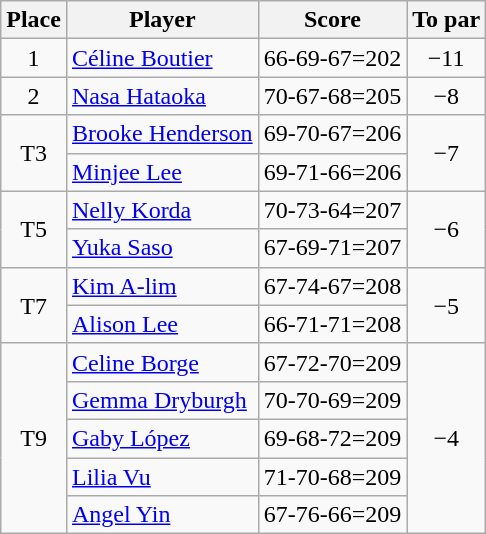<table class="wikitable">
<tr>
<th>Place</th>
<th>Player</th>
<th>Score</th>
<th>To par</th>
</tr>
<tr>
<td align=center>1</td>
<td> <a href='#'>Céline Boutier</a></td>
<td>66-69-67=202</td>
<td align=center>−11</td>
</tr>
<tr>
<td align=center>2</td>
<td> <a href='#'>Nasa Hataoka</a></td>
<td>70-67-68=205</td>
<td align=center>−8</td>
</tr>
<tr>
<td align=center rowspan=2>T3</td>
<td> <a href='#'>Brooke Henderson</a></td>
<td>69-70-67=206</td>
<td align=center rowspan=2>−7</td>
</tr>
<tr>
<td> <a href='#'>Minjee Lee</a></td>
<td>69-71-66=206</td>
</tr>
<tr>
<td align=center rowspan=2>T5</td>
<td> <a href='#'>Nelly Korda</a></td>
<td>70-73-64=207</td>
<td align=center rowspan=2>−6</td>
</tr>
<tr>
<td> <a href='#'>Yuka Saso</a></td>
<td>67-69-71=207</td>
</tr>
<tr>
<td align=center rowspan=2>T7</td>
<td> <a href='#'>Kim A-lim</a></td>
<td>67-74-67=208</td>
<td align=center rowspan=2>−5</td>
</tr>
<tr>
<td> <a href='#'>Alison Lee</a></td>
<td>66-71-71=208</td>
</tr>
<tr>
<td align=center rowspan=5>T9</td>
<td> <a href='#'>Celine Borge</a></td>
<td>67-72-70=209</td>
<td align=center rowspan=5>−4</td>
</tr>
<tr>
<td> <a href='#'>Gemma Dryburgh</a></td>
<td>70-70-69=209</td>
</tr>
<tr>
<td> <a href='#'>Gaby López</a></td>
<td>69-68-72=209</td>
</tr>
<tr>
<td> <a href='#'>Lilia Vu</a></td>
<td>71-70-68=209</td>
</tr>
<tr>
<td> <a href='#'>Angel Yin</a></td>
<td>67-76-66=209</td>
</tr>
</table>
